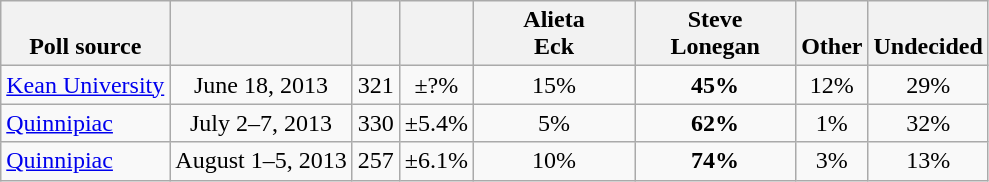<table class="wikitable" style="text-align:center">
<tr valign= bottom>
<th>Poll source</th>
<th></th>
<th></th>
<th></th>
<th style="width:100px;">Alieta<br>Eck</th>
<th style="width:100px;">Steve<br>Lonegan</th>
<th>Other</th>
<th>Undecided</th>
</tr>
<tr>
<td align=left><a href='#'>Kean University</a></td>
<td>June 18, 2013</td>
<td>321</td>
<td>±?%</td>
<td>15%</td>
<td><strong>45%</strong></td>
<td>12%</td>
<td>29%</td>
</tr>
<tr>
<td align=left><a href='#'>Quinnipiac</a></td>
<td>July 2–7, 2013</td>
<td>330</td>
<td>±5.4%</td>
<td>5%</td>
<td><strong>62%</strong></td>
<td>1%</td>
<td>32%</td>
</tr>
<tr>
<td align=left><a href='#'>Quinnipiac</a></td>
<td>August 1–5, 2013</td>
<td>257</td>
<td>±6.1%</td>
<td>10%</td>
<td><strong>74%</strong></td>
<td>3%</td>
<td>13%</td>
</tr>
</table>
